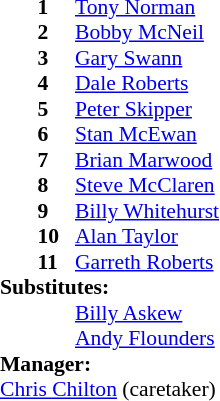<table style="font-size: 90%" cellspacing="0" cellpadding="0">
<tr>
<td colspan=4></td>
</tr>
<tr>
<th width="25"></th>
<th width="25"></th>
<th width="200"></th>
<th></th>
</tr>
<tr>
<td></td>
<td><strong>1</strong></td>
<td> <a href='#'>Tony Norman</a></td>
</tr>
<tr>
<td></td>
<td><strong>2</strong></td>
<td> <a href='#'>Bobby McNeil</a></td>
</tr>
<tr>
<td></td>
<td><strong>3</strong></td>
<td> <a href='#'>Gary Swann</a></td>
</tr>
<tr>
<td></td>
<td><strong>4</strong></td>
<td> <a href='#'>Dale Roberts</a></td>
<td></td>
</tr>
<tr>
<td></td>
<td><strong>5</strong></td>
<td> <a href='#'>Peter Skipper</a></td>
</tr>
<tr>
<td></td>
<td><strong>6</strong></td>
<td> <a href='#'>Stan McEwan</a></td>
</tr>
<tr>
<td></td>
<td><strong>7</strong></td>
<td> <a href='#'>Brian Marwood</a></td>
</tr>
<tr>
<td></td>
<td><strong>8</strong></td>
<td> <a href='#'>Steve McClaren</a></td>
</tr>
<tr>
<td></td>
<td><strong>9</strong></td>
<td> <a href='#'>Billy Whitehurst</a></td>
</tr>
<tr>
<td></td>
<td><strong>10</strong></td>
<td> <a href='#'>Alan Taylor</a></td>
</tr>
<tr>
<td></td>
<td><strong>11</strong></td>
<td> <a href='#'>Garreth Roberts</a></td>
<td></td>
</tr>
<tr>
<td colspan=4><strong>Substitutes:</strong></td>
</tr>
<tr>
<td></td>
<td></td>
<td> <a href='#'>Billy Askew</a></td>
<td></td>
</tr>
<tr>
<td></td>
<td></td>
<td> <a href='#'>Andy Flounders</a></td>
<td></td>
</tr>
<tr>
<td colspan=4><strong>Manager:</strong></td>
</tr>
<tr>
<td colspan=4> <a href='#'>Chris Chilton</a> (caretaker)</td>
</tr>
</table>
